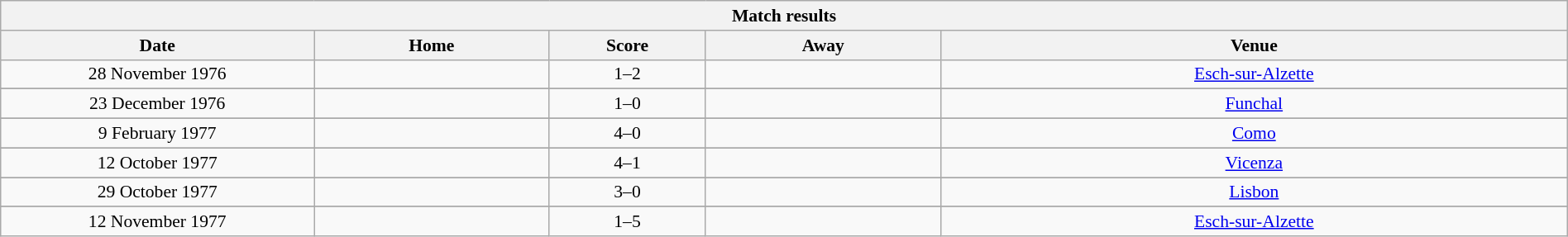<table class="wikitable" style="font-size:90%; width: 100%; text-align: center;">
<tr>
<th colspan=6>Match results</th>
</tr>
<tr>
<th width=20%>Date</th>
<th width=15%>Home</th>
<th width=10%>Score</th>
<th width=15%>Away</th>
<th width=40%>Venue</th>
</tr>
<tr>
<td>28 November 1976</td>
<td style="text-align:right"></td>
<td>1–2</td>
<td style="text-align:left"></td>
<td><a href='#'>Esch-sur-Alzette</a></td>
</tr>
<tr>
</tr>
<tr>
<td>23 December 1976</td>
<td style="text-align:right"></td>
<td>1–0</td>
<td style="text-align:left"></td>
<td><a href='#'>Funchal</a></td>
</tr>
<tr>
</tr>
<tr>
<td>9 February 1977</td>
<td style="text-align:right"></td>
<td>4–0</td>
<td style="text-align:left"></td>
<td><a href='#'>Como</a></td>
</tr>
<tr>
</tr>
<tr>
<td>12 October 1977</td>
<td style="text-align:right"></td>
<td>4–1</td>
<td style="text-align:left"></td>
<td><a href='#'>Vicenza</a></td>
</tr>
<tr>
</tr>
<tr>
<td>29 October 1977</td>
<td style="text-align:right"></td>
<td>3–0</td>
<td style="text-align:left"></td>
<td><a href='#'>Lisbon</a></td>
</tr>
<tr>
</tr>
<tr>
<td>12 November 1977</td>
<td style="text-align:right"></td>
<td>1–5</td>
<td style="text-align:left"></td>
<td><a href='#'>Esch-sur-Alzette</a></td>
</tr>
</table>
